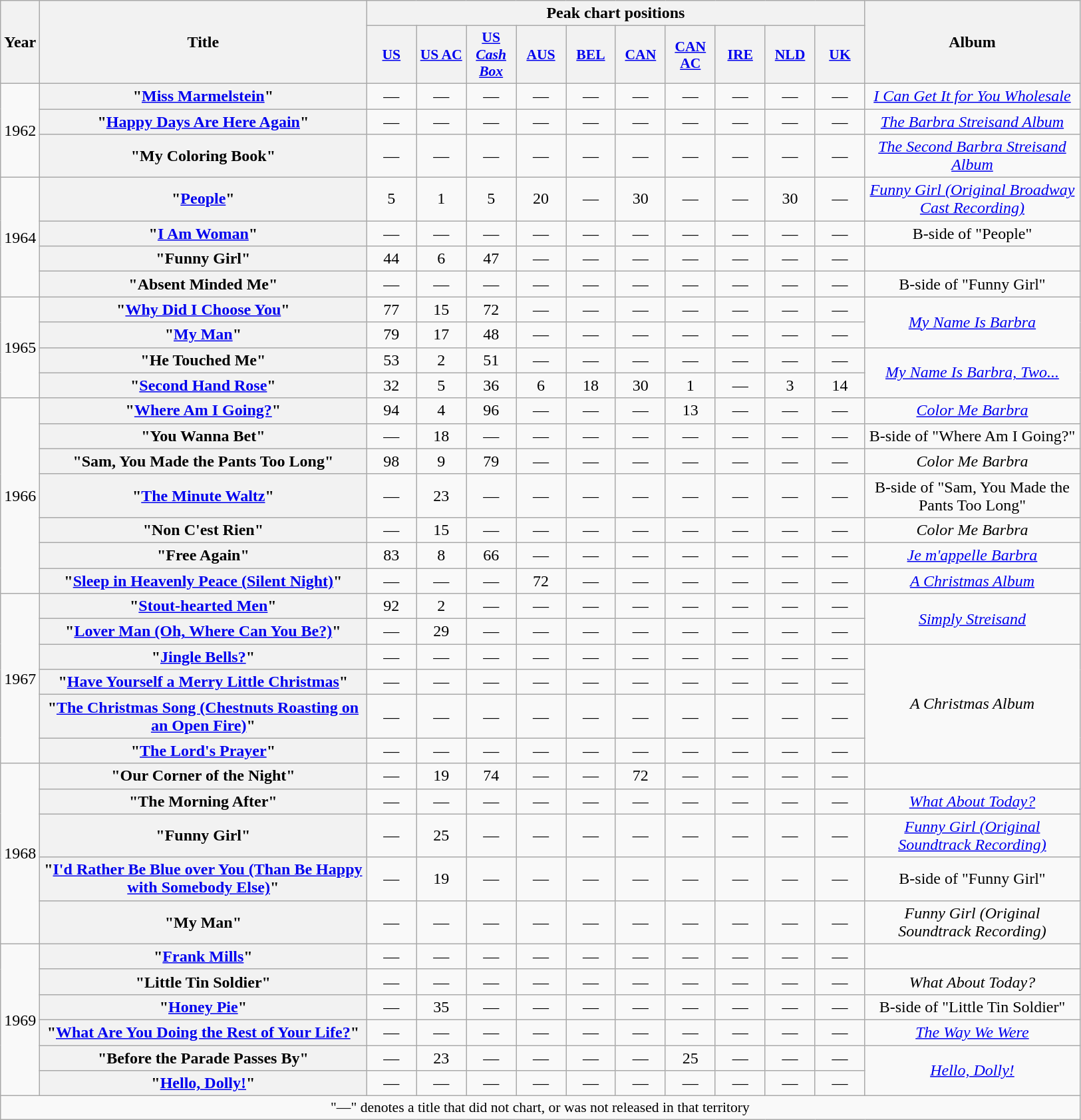<table class="wikitable plainrowheaders" style="text-align:center;">
<tr>
<th scope="col" rowspan="2" style="width:1em;">Year</th>
<th scope="col" rowspan="2" style="width:20em;">Title</th>
<th scope="col" colspan="10">Peak chart positions</th>
<th scope="col" rowspan="2" style="width:13em;">Album</th>
</tr>
<tr>
<th scope="col" style="width:3em;font-size:90%;"><a href='#'>US</a><br></th>
<th scope="col" style="width:3em;font-size:90%;"><a href='#'>US AC</a><br></th>
<th scope="col" style="width:3em;font-size:90%;"><a href='#'>US <em>Cash Box</em></a><br></th>
<th scope="col" style="width:3em;font-size:90%;"><a href='#'>AUS</a><br></th>
<th scope="col" style="width:3em;font-size:90%;"><a href='#'>BEL</a><br></th>
<th scope="col" style="width:3em;font-size:90%;"><a href='#'>CAN</a><br></th>
<th scope="col" style="width:3em;font-size:90%;"><a href='#'>CAN AC</a><br></th>
<th scope="col" style="width:3em;font-size:90%;"><a href='#'>IRE</a><br></th>
<th scope="col" style="width:3em;font-size:90%;"><a href='#'>NLD</a><br></th>
<th scope="col" style="width:3em;font-size:90%;"><a href='#'>UK</a><br></th>
</tr>
<tr>
<td rowspan="3">1962</td>
<th scope="row">"<a href='#'>Miss Marmelstein</a>"</th>
<td>—</td>
<td>—</td>
<td>—</td>
<td>—</td>
<td>—</td>
<td>—</td>
<td>—</td>
<td>—</td>
<td>—</td>
<td>—</td>
<td><em><a href='#'>I Can Get It for You Wholesale</a></em></td>
</tr>
<tr>
<th scope="row">"<a href='#'>Happy Days Are Here Again</a>"</th>
<td>—</td>
<td>—</td>
<td>—</td>
<td>—</td>
<td>—</td>
<td>—</td>
<td>—</td>
<td>—</td>
<td>—</td>
<td>—</td>
<td><em><a href='#'>The Barbra Streisand Album</a></em></td>
</tr>
<tr>
<th scope="row">"My Coloring Book"</th>
<td>—</td>
<td>—</td>
<td>—</td>
<td>—</td>
<td>—</td>
<td>—</td>
<td>—</td>
<td>—</td>
<td>—</td>
<td>—</td>
<td><em><a href='#'>The Second Barbra Streisand Album</a></em></td>
</tr>
<tr>
<td rowspan="4">1964</td>
<th scope="row">"<a href='#'>People</a>"</th>
<td>5</td>
<td>1</td>
<td>5</td>
<td>20</td>
<td>—</td>
<td>30</td>
<td>—</td>
<td>—</td>
<td>30</td>
<td>—</td>
<td><em><a href='#'>Funny Girl (Original Broadway Cast Recording)</a></em></td>
</tr>
<tr>
<th scope="row">"<a href='#'>I Am Woman</a>"</th>
<td>—</td>
<td>—</td>
<td>—</td>
<td>—</td>
<td>—</td>
<td>—</td>
<td>—</td>
<td>—</td>
<td>—</td>
<td>—</td>
<td>B-side of "People"</td>
</tr>
<tr>
<th scope="row">"Funny Girl"</th>
<td>44</td>
<td>6</td>
<td>47</td>
<td>—</td>
<td>—</td>
<td>—</td>
<td>—</td>
<td>—</td>
<td>—</td>
<td>—</td>
<td></td>
</tr>
<tr>
<th scope="row">"Absent Minded Me"</th>
<td>—</td>
<td>—</td>
<td>—</td>
<td>—</td>
<td>—</td>
<td>—</td>
<td>—</td>
<td>—</td>
<td>—</td>
<td>—</td>
<td>B-side of "Funny Girl"</td>
</tr>
<tr>
<td rowspan="4">1965</td>
<th scope="row">"<a href='#'>Why Did I Choose You</a>"</th>
<td>77</td>
<td>15</td>
<td>72</td>
<td>—</td>
<td>—</td>
<td>—</td>
<td>—</td>
<td>—</td>
<td>—</td>
<td>—</td>
<td rowspan="2"><em><a href='#'>My Name Is Barbra</a></em></td>
</tr>
<tr>
<th scope="row">"<a href='#'>My Man</a>"</th>
<td>79</td>
<td>17</td>
<td>48</td>
<td>—</td>
<td>—</td>
<td>—</td>
<td>—</td>
<td>—</td>
<td>—</td>
<td>—</td>
</tr>
<tr>
<th scope="row">"He Touched Me"</th>
<td>53</td>
<td>2</td>
<td>51</td>
<td>—</td>
<td>—</td>
<td>—</td>
<td>—</td>
<td>—</td>
<td>—</td>
<td>—</td>
<td rowspan="2"><em><a href='#'>My Name Is Barbra, Two...</a></em></td>
</tr>
<tr>
<th scope="row">"<a href='#'>Second Hand Rose</a>"</th>
<td>32</td>
<td>5</td>
<td>36</td>
<td>6</td>
<td>18</td>
<td>30</td>
<td>1</td>
<td>—</td>
<td>3</td>
<td>14</td>
</tr>
<tr>
<td rowspan="7">1966</td>
<th scope="row">"<a href='#'>Where Am I Going?</a>"</th>
<td>94</td>
<td>4</td>
<td>96</td>
<td>—</td>
<td>—</td>
<td>—</td>
<td>13</td>
<td>—</td>
<td>—</td>
<td>—</td>
<td><em><a href='#'>Color Me Barbra</a></em></td>
</tr>
<tr>
<th scope="row">"You Wanna Bet"</th>
<td>—</td>
<td>18</td>
<td>—</td>
<td>—</td>
<td>—</td>
<td>—</td>
<td>—</td>
<td>—</td>
<td>—</td>
<td>—</td>
<td>B-side of "Where Am I Going?"</td>
</tr>
<tr>
<th scope="row">"Sam, You Made the Pants Too Long"</th>
<td>98</td>
<td>9</td>
<td>79</td>
<td>—</td>
<td>—</td>
<td>—</td>
<td>—</td>
<td>—</td>
<td>—</td>
<td>—</td>
<td><em>Color Me Barbra</em></td>
</tr>
<tr>
<th scope="row">"<a href='#'>The Minute Waltz</a>"</th>
<td>—</td>
<td>23</td>
<td>—</td>
<td>—</td>
<td>—</td>
<td>—</td>
<td>—</td>
<td>—</td>
<td>—</td>
<td>—</td>
<td>B-side of "Sam, You Made the Pants Too Long"</td>
</tr>
<tr>
<th scope="row">"Non C'est Rien"</th>
<td>—</td>
<td>15</td>
<td>—</td>
<td>—</td>
<td>—</td>
<td>—</td>
<td>—</td>
<td>—</td>
<td>—</td>
<td>—</td>
<td><em>Color Me Barbra</em></td>
</tr>
<tr>
<th scope="row">"Free Again"</th>
<td>83</td>
<td>8</td>
<td>66</td>
<td>—</td>
<td>—</td>
<td>—</td>
<td>—</td>
<td>—</td>
<td>—</td>
<td>—</td>
<td><em><a href='#'>Je m'appelle Barbra</a></em></td>
</tr>
<tr>
<th scope="row">"<a href='#'>Sleep in Heavenly Peace (Silent Night)</a>"</th>
<td>—</td>
<td>—</td>
<td>—</td>
<td>72</td>
<td>—</td>
<td>—</td>
<td>—</td>
<td>—</td>
<td>—</td>
<td>—</td>
<td><em><a href='#'>A Christmas Album</a></em></td>
</tr>
<tr>
<td rowspan="6">1967</td>
<th scope="row">"<a href='#'>Stout-hearted Men</a>"</th>
<td>92</td>
<td>2</td>
<td>—</td>
<td>—</td>
<td>—</td>
<td>—</td>
<td>—</td>
<td>—</td>
<td>—</td>
<td>—</td>
<td rowspan="2"><em><a href='#'>Simply Streisand</a></em></td>
</tr>
<tr>
<th scope="row">"<a href='#'>Lover Man (Oh, Where Can You Be?)</a>"</th>
<td>—</td>
<td>29</td>
<td>—</td>
<td>—</td>
<td>—</td>
<td>—</td>
<td>—</td>
<td>—</td>
<td>—</td>
<td>—</td>
</tr>
<tr>
<th scope="row">"<a href='#'>Jingle Bells?</a>"</th>
<td>—</td>
<td>—</td>
<td>—</td>
<td>—</td>
<td>—</td>
<td>—</td>
<td>—</td>
<td>—</td>
<td>—</td>
<td>—</td>
<td rowspan="4"><em>A Christmas Album</em></td>
</tr>
<tr>
<th scope="row">"<a href='#'>Have Yourself a Merry Little Christmas</a>"</th>
<td>—</td>
<td>—</td>
<td>—</td>
<td>—</td>
<td>—</td>
<td>—</td>
<td>—</td>
<td>—</td>
<td>—</td>
<td>—</td>
</tr>
<tr>
<th scope="row">"<a href='#'>The Christmas Song (Chestnuts Roasting on an Open Fire)</a>"</th>
<td>—</td>
<td>—</td>
<td>—</td>
<td>—</td>
<td>—</td>
<td>—</td>
<td>—</td>
<td>—</td>
<td>—</td>
<td>—</td>
</tr>
<tr>
<th scope="row">"<a href='#'>The Lord's Prayer</a>"</th>
<td>—</td>
<td>—</td>
<td>—</td>
<td>—</td>
<td>—</td>
<td>—</td>
<td>—</td>
<td>—</td>
<td>—</td>
<td>—</td>
</tr>
<tr>
<td rowspan="5">1968</td>
<th scope="row">"Our Corner of the Night"</th>
<td>—</td>
<td>19</td>
<td>74</td>
<td>—</td>
<td>—</td>
<td>72</td>
<td>—</td>
<td>—</td>
<td>—</td>
<td>—</td>
<td></td>
</tr>
<tr>
<th scope="row">"The Morning After"</th>
<td>—</td>
<td>—</td>
<td>—</td>
<td>—</td>
<td>—</td>
<td>—</td>
<td>—</td>
<td>—</td>
<td>—</td>
<td>—</td>
<td><em><a href='#'>What About Today?</a></em></td>
</tr>
<tr>
<th scope="row">"Funny Girl"</th>
<td>—</td>
<td>25</td>
<td>—</td>
<td>—</td>
<td>—</td>
<td>—</td>
<td>—</td>
<td>—</td>
<td>—</td>
<td>—</td>
<td><em><a href='#'>Funny Girl (Original Soundtrack Recording)</a></em></td>
</tr>
<tr>
<th scope="row">"<a href='#'>I'd Rather Be Blue over You (Than Be Happy with Somebody Else)</a>"</th>
<td>—</td>
<td>19</td>
<td>—</td>
<td>—</td>
<td>—</td>
<td>—</td>
<td>—</td>
<td>—</td>
<td>—</td>
<td>—</td>
<td>B-side of "Funny Girl"</td>
</tr>
<tr>
<th scope="row">"My Man"</th>
<td>—</td>
<td>—</td>
<td>—</td>
<td>—</td>
<td>—</td>
<td>—</td>
<td>—</td>
<td>—</td>
<td>—</td>
<td>—</td>
<td><em>Funny Girl (Original Soundtrack Recording)</em></td>
</tr>
<tr>
<td rowspan="6">1969</td>
<th scope="row">"<a href='#'>Frank Mills</a>"</th>
<td>—</td>
<td>—</td>
<td>—</td>
<td>—</td>
<td>—</td>
<td>—</td>
<td>—</td>
<td>—</td>
<td>—</td>
<td>—</td>
<td></td>
</tr>
<tr>
<th scope="row">"Little Tin Soldier"</th>
<td>—</td>
<td>—</td>
<td>—</td>
<td>—</td>
<td>—</td>
<td>—</td>
<td>—</td>
<td>—</td>
<td>—</td>
<td>—</td>
<td><em>What About Today?</em></td>
</tr>
<tr>
<th scope="row">"<a href='#'>Honey Pie</a>"</th>
<td>—</td>
<td>35</td>
<td>—</td>
<td>—</td>
<td>—</td>
<td>—</td>
<td>—</td>
<td>—</td>
<td>—</td>
<td>—</td>
<td>B-side of "Little Tin Soldier"</td>
</tr>
<tr>
<th scope="row">"<a href='#'>What Are You Doing the Rest of Your Life?</a>"</th>
<td>—</td>
<td>—</td>
<td>—</td>
<td>—</td>
<td>—</td>
<td>—</td>
<td>—</td>
<td>—</td>
<td>—</td>
<td>—</td>
<td><em><a href='#'>The Way We Were</a></em></td>
</tr>
<tr>
<th scope="row">"Before the Parade Passes By"</th>
<td>—</td>
<td>23</td>
<td>—</td>
<td>—</td>
<td>—</td>
<td>—</td>
<td>25</td>
<td>—</td>
<td>—</td>
<td>—</td>
<td rowspan="2"><em><a href='#'>Hello, Dolly!</a></em></td>
</tr>
<tr>
<th scope="row">"<a href='#'>Hello, Dolly!</a>"</th>
<td>—</td>
<td>—</td>
<td>—</td>
<td>—</td>
<td>—</td>
<td>—</td>
<td>—</td>
<td>—</td>
<td>—</td>
<td>—</td>
</tr>
<tr>
<td colspan="14" style="font-size:90%">"—" denotes a title that did not chart, or was not released in that territory</td>
</tr>
</table>
